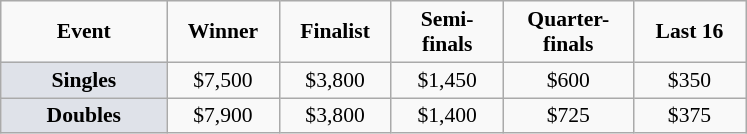<table class="wikitable" style="font-size:90%; text-align:center">
<tr>
<td width="104px"><strong>Event</strong></td>
<td width="68px"><strong>Winner</strong></td>
<td width="68px"><strong>Finalist</strong></td>
<td width="68px"><strong>Semi-finals</strong></td>
<td width="80px"><strong>Quarter-finals</strong></td>
<td width="68px"><strong>Last 16</strong></td>
</tr>
<tr>
<td bgcolor="#dfe2e9"><strong>Singles</strong></td>
<td>$7,500</td>
<td>$3,800</td>
<td>$1,450</td>
<td>$600</td>
<td>$350</td>
</tr>
<tr>
<td bgcolor="#dfe2e9"><strong>Doubles</strong></td>
<td>$7,900</td>
<td>$3,800</td>
<td>$1,400</td>
<td>$725</td>
<td>$375</td>
</tr>
</table>
